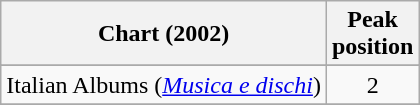<table class="wikitable plainrowheaders">
<tr>
<th scope="col">Chart (2002)</th>
<th scope="col">Peak<br>position</th>
</tr>
<tr>
</tr>
<tr>
<td>Italian Albums (<em><a href='#'>Musica e dischi</a></em>)</td>
<td align="center">2</td>
</tr>
<tr>
</tr>
</table>
